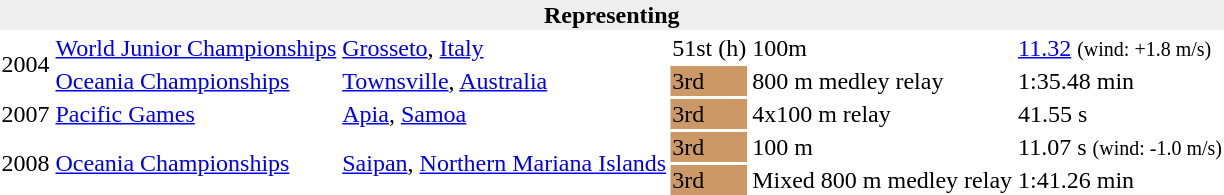<table>
<tr>
<th bgcolor="#eeeeee" colspan="6">Representing </th>
</tr>
<tr>
<td rowspan=2>2004</td>
<td><a href='#'>World Junior Championships</a></td>
<td><a href='#'>Grosseto</a>, <a href='#'>Italy</a></td>
<td>51st (h)</td>
<td>100m</td>
<td><a href='#'>11.32</a> <small>(wind: +1.8 m/s)</small></td>
</tr>
<tr>
<td><a href='#'>Oceania Championships</a></td>
<td><a href='#'>Townsville</a>, <a href='#'>Australia</a></td>
<td bgcolor=cc9966>3rd</td>
<td>800 m medley relay</td>
<td>1:35.48 min</td>
</tr>
<tr>
<td>2007</td>
<td><a href='#'>Pacific Games</a></td>
<td><a href='#'>Apia</a>, <a href='#'>Samoa</a></td>
<td bgcolor=cc9966>3rd</td>
<td>4x100 m relay</td>
<td>41.55 s</td>
</tr>
<tr>
<td rowspan=2>2008</td>
<td rowspan=2><a href='#'>Oceania Championships</a></td>
<td rowspan=2><a href='#'>Saipan</a>, <a href='#'>Northern Mariana Islands</a></td>
<td bgcolor=cc9966>3rd</td>
<td>100 m</td>
<td>11.07 s <small>(wind: -1.0 m/s)</small></td>
</tr>
<tr>
<td bgcolor=cc9966>3rd</td>
<td>Mixed 800 m medley relay</td>
<td>1:41.26 min</td>
</tr>
</table>
